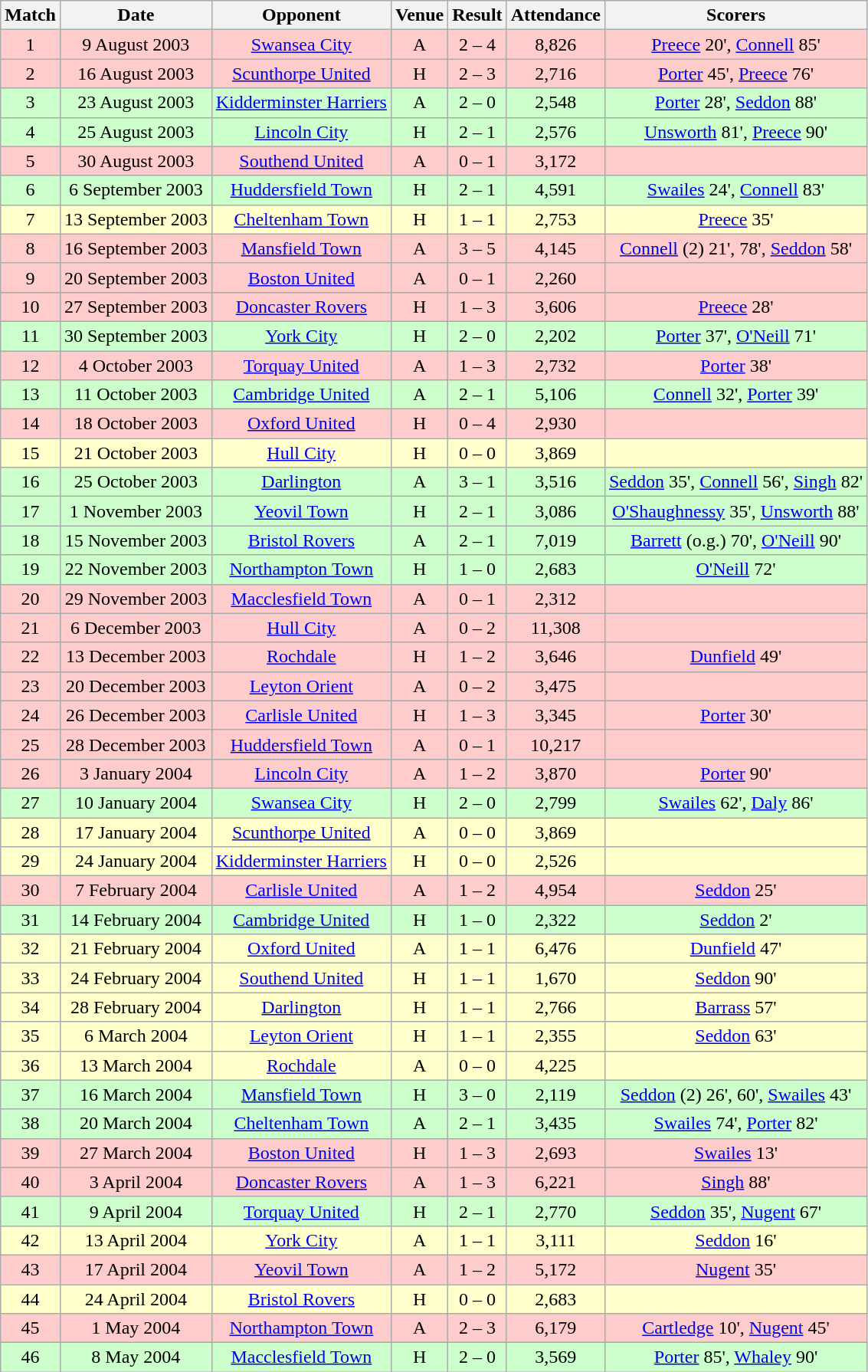<table class="wikitable" style="font-size:100%; text-align:center">
<tr>
<th>Match</th>
<th>Date</th>
<th>Opponent</th>
<th>Venue</th>
<th>Result</th>
<th>Attendance</th>
<th>Scorers</th>
</tr>
<tr style="background-color: #FFCCCC;">
<td>1</td>
<td>9 August 2003</td>
<td><a href='#'>Swansea City</a></td>
<td>A</td>
<td>2 – 4</td>
<td>8,826</td>
<td><a href='#'>Preece</a> 20', <a href='#'>Connell</a> 85'</td>
</tr>
<tr style="background-color: #FFCCCC;">
<td>2</td>
<td>16 August 2003</td>
<td><a href='#'>Scunthorpe United</a></td>
<td>H</td>
<td>2 – 3</td>
<td>2,716</td>
<td><a href='#'>Porter</a> 45', <a href='#'>Preece</a> 76'</td>
</tr>
<tr style="background-color: #CCFFCC;">
<td>3</td>
<td>23 August 2003</td>
<td><a href='#'>Kidderminster Harriers</a></td>
<td>A</td>
<td>2 – 0</td>
<td>2,548</td>
<td><a href='#'>Porter</a> 28', <a href='#'>Seddon</a> 88'</td>
</tr>
<tr style="background-color: #CCFFCC;">
<td>4</td>
<td>25 August 2003</td>
<td><a href='#'>Lincoln City</a></td>
<td>H</td>
<td>2 – 1</td>
<td>2,576</td>
<td><a href='#'>Unsworth</a> 81', <a href='#'>Preece</a> 90'</td>
</tr>
<tr style="background-color: #FFCCCC;">
<td>5</td>
<td>30 August 2003</td>
<td><a href='#'>Southend United</a></td>
<td>A</td>
<td>0 – 1</td>
<td>3,172</td>
<td></td>
</tr>
<tr style="background-color: #CCFFCC;">
<td>6</td>
<td>6 September 2003</td>
<td><a href='#'>Huddersfield Town</a></td>
<td>H</td>
<td>2 – 1</td>
<td>4,591</td>
<td><a href='#'>Swailes</a> 24', <a href='#'>Connell</a> 83'</td>
</tr>
<tr style="background-color: #FFFFCC;">
<td>7</td>
<td>13 September 2003</td>
<td><a href='#'>Cheltenham Town</a></td>
<td>H</td>
<td>1 – 1</td>
<td>2,753</td>
<td><a href='#'>Preece</a> 35'</td>
</tr>
<tr style="background-color: #FFCCCC;">
<td>8</td>
<td>16 September 2003</td>
<td><a href='#'>Mansfield Town</a></td>
<td>A</td>
<td>3 – 5</td>
<td>4,145</td>
<td><a href='#'>Connell</a> (2) 21', 78', <a href='#'>Seddon</a> 58'</td>
</tr>
<tr style="background-color: #FFCCCC;">
<td>9</td>
<td>20 September 2003</td>
<td><a href='#'>Boston United</a></td>
<td>A</td>
<td>0 – 1</td>
<td>2,260</td>
<td></td>
</tr>
<tr style="background-color: #FFCCCC;">
<td>10</td>
<td>27 September 2003</td>
<td><a href='#'>Doncaster Rovers</a></td>
<td>H</td>
<td>1 – 3</td>
<td>3,606</td>
<td><a href='#'>Preece</a> 28'</td>
</tr>
<tr style="background-color: #CCFFCC;">
<td>11</td>
<td>30 September 2003</td>
<td><a href='#'>York City</a></td>
<td>H</td>
<td>2 – 0</td>
<td>2,202</td>
<td><a href='#'>Porter</a> 37', <a href='#'>O'Neill</a> 71'</td>
</tr>
<tr style="background-color: #FFCCCC;">
<td>12</td>
<td>4 October 2003</td>
<td><a href='#'>Torquay United</a></td>
<td>A</td>
<td>1 – 3</td>
<td>2,732</td>
<td><a href='#'>Porter</a> 38'</td>
</tr>
<tr style="background-color: #CCFFCC;">
<td>13</td>
<td>11 October 2003</td>
<td><a href='#'>Cambridge United</a></td>
<td>A</td>
<td>2 – 1</td>
<td>5,106</td>
<td><a href='#'>Connell</a> 32', <a href='#'>Porter</a> 39'</td>
</tr>
<tr style="background-color: #FFCCCC;">
<td>14</td>
<td>18 October 2003</td>
<td><a href='#'>Oxford United</a></td>
<td>H</td>
<td>0 – 4</td>
<td>2,930</td>
<td></td>
</tr>
<tr style="background-color: #FFFFCC;">
<td>15</td>
<td>21 October 2003</td>
<td><a href='#'>Hull City</a></td>
<td>H</td>
<td>0 – 0</td>
<td>3,869</td>
<td></td>
</tr>
<tr style="background-color: #CCFFCC;">
<td>16</td>
<td>25 October 2003</td>
<td><a href='#'>Darlington</a></td>
<td>A</td>
<td>3 – 1</td>
<td>3,516</td>
<td><a href='#'>Seddon</a> 35', <a href='#'>Connell</a> 56', <a href='#'>Singh</a> 82'</td>
</tr>
<tr style="background-color: #CCFFCC;">
<td>17</td>
<td>1 November 2003</td>
<td><a href='#'>Yeovil Town</a></td>
<td>H</td>
<td>2 – 1</td>
<td>3,086</td>
<td><a href='#'>O'Shaughnessy</a> 35', <a href='#'>Unsworth</a> 88'</td>
</tr>
<tr style="background-color: #CCFFCC;">
<td>18</td>
<td>15 November 2003</td>
<td><a href='#'>Bristol Rovers</a></td>
<td>A</td>
<td>2 – 1</td>
<td>7,019</td>
<td><a href='#'>Barrett</a> (o.g.) 70', <a href='#'>O'Neill</a> 90'</td>
</tr>
<tr style="background-color: #CCFFCC;">
<td>19</td>
<td>22 November 2003</td>
<td><a href='#'>Northampton Town</a></td>
<td>H</td>
<td>1 – 0</td>
<td>2,683</td>
<td><a href='#'>O'Neill</a> 72'</td>
</tr>
<tr style="background-color: #FFCCCC;">
<td>20</td>
<td>29 November 2003</td>
<td><a href='#'>Macclesfield Town</a></td>
<td>A</td>
<td>0 – 1</td>
<td>2,312</td>
<td></td>
</tr>
<tr style="background-color: #FFCCCC;">
<td>21</td>
<td>6 December 2003</td>
<td><a href='#'>Hull City</a></td>
<td>A</td>
<td>0 – 2</td>
<td>11,308</td>
<td></td>
</tr>
<tr style="background-color: #FFCCCC;">
<td>22</td>
<td>13 December 2003</td>
<td><a href='#'>Rochdale</a></td>
<td>H</td>
<td>1 – 2</td>
<td>3,646</td>
<td><a href='#'>Dunfield</a> 49'</td>
</tr>
<tr style="background-color: #FFCCCC;">
<td>23</td>
<td>20 December 2003</td>
<td><a href='#'>Leyton Orient</a></td>
<td>A</td>
<td>0 – 2</td>
<td>3,475</td>
<td></td>
</tr>
<tr style="background-color: #FFCCCC;">
<td>24</td>
<td>26 December 2003</td>
<td><a href='#'>Carlisle United</a></td>
<td>H</td>
<td>1 – 3</td>
<td>3,345</td>
<td><a href='#'>Porter</a> 30'</td>
</tr>
<tr style="background-color: #FFCCCC;">
<td>25</td>
<td>28 December 2003</td>
<td><a href='#'>Huddersfield Town</a></td>
<td>A</td>
<td>0 – 1</td>
<td>10,217</td>
<td></td>
</tr>
<tr style="background-color: #FFCCCC;">
<td>26</td>
<td>3 January 2004</td>
<td><a href='#'>Lincoln City</a></td>
<td>A</td>
<td>1 – 2</td>
<td>3,870</td>
<td><a href='#'>Porter</a> 90'</td>
</tr>
<tr style="background-color: #CCFFCC;">
<td>27</td>
<td>10 January 2004</td>
<td><a href='#'>Swansea City</a></td>
<td>H</td>
<td>2 – 0</td>
<td>2,799</td>
<td><a href='#'>Swailes</a> 62', <a href='#'>Daly</a> 86'</td>
</tr>
<tr style="background-color: #FFFFCC;">
<td>28</td>
<td>17 January 2004</td>
<td><a href='#'>Scunthorpe United</a></td>
<td>A</td>
<td>0 – 0</td>
<td>3,869</td>
<td></td>
</tr>
<tr style="background-color: #FFFFCC;">
<td>29</td>
<td>24 January 2004</td>
<td><a href='#'>Kidderminster Harriers</a></td>
<td>H</td>
<td>0 – 0</td>
<td>2,526</td>
<td></td>
</tr>
<tr style="background-color: #FFCCCC;">
<td>30</td>
<td>7 February 2004</td>
<td><a href='#'>Carlisle United</a></td>
<td>A</td>
<td>1 – 2</td>
<td>4,954</td>
<td><a href='#'>Seddon</a> 25'</td>
</tr>
<tr style="background-color: #CCFFCC;">
<td>31</td>
<td>14 February 2004</td>
<td><a href='#'>Cambridge United</a></td>
<td>H</td>
<td>1 – 0</td>
<td>2,322</td>
<td><a href='#'>Seddon</a> 2'</td>
</tr>
<tr style="background-color: #FFFFCC;">
<td>32</td>
<td>21 February 2004</td>
<td><a href='#'>Oxford United</a></td>
<td>A</td>
<td>1 – 1</td>
<td>6,476</td>
<td><a href='#'>Dunfield</a> 47'</td>
</tr>
<tr style="background-color: #FFFFCC;">
<td>33</td>
<td>24 February 2004</td>
<td><a href='#'>Southend United</a></td>
<td>H</td>
<td>1 – 1</td>
<td>1,670</td>
<td><a href='#'>Seddon</a> 90'</td>
</tr>
<tr style="background-color: #FFFFCC;">
<td>34</td>
<td>28 February 2004</td>
<td><a href='#'>Darlington</a></td>
<td>H</td>
<td>1 – 1</td>
<td>2,766</td>
<td><a href='#'>Barrass</a> 57'</td>
</tr>
<tr style="background-color: #FFFFCC;">
<td>35</td>
<td>6 March 2004</td>
<td><a href='#'>Leyton Orient</a></td>
<td>H</td>
<td>1 – 1</td>
<td>2,355</td>
<td><a href='#'>Seddon</a> 63'</td>
</tr>
<tr style="background-color: #FFFFCC;">
<td>36</td>
<td>13 March 2004</td>
<td><a href='#'>Rochdale</a></td>
<td>A</td>
<td>0 – 0</td>
<td>4,225</td>
<td></td>
</tr>
<tr style="background-color: #CCFFCC;">
<td>37</td>
<td>16 March 2004</td>
<td><a href='#'>Mansfield Town</a></td>
<td>H</td>
<td>3 – 0</td>
<td>2,119</td>
<td><a href='#'>Seddon</a> (2) 26', 60', <a href='#'>Swailes</a> 43'</td>
</tr>
<tr style="background-color: #CCFFCC;">
<td>38</td>
<td>20 March 2004</td>
<td><a href='#'>Cheltenham Town</a></td>
<td>A</td>
<td>2 – 1</td>
<td>3,435</td>
<td><a href='#'>Swailes</a> 74', <a href='#'>Porter</a> 82'</td>
</tr>
<tr style="background-color: #FFCCCC;">
<td>39</td>
<td>27 March 2004</td>
<td><a href='#'>Boston United</a></td>
<td>H</td>
<td>1 – 3</td>
<td>2,693</td>
<td><a href='#'>Swailes</a> 13'</td>
</tr>
<tr style="background-color: #FFCCCC;">
<td>40</td>
<td>3 April 2004</td>
<td><a href='#'>Doncaster Rovers</a></td>
<td>A</td>
<td>1 – 3</td>
<td>6,221</td>
<td><a href='#'>Singh</a> 88'</td>
</tr>
<tr style="background-color: #CCFFCC;">
<td>41</td>
<td>9 April 2004</td>
<td><a href='#'>Torquay United</a></td>
<td>H</td>
<td>2 – 1</td>
<td>2,770</td>
<td><a href='#'>Seddon</a> 35', <a href='#'>Nugent</a> 67'</td>
</tr>
<tr style="background-color: #FFFFCC;">
<td>42</td>
<td>13 April 2004</td>
<td><a href='#'>York City</a></td>
<td>A</td>
<td>1 – 1</td>
<td>3,111</td>
<td><a href='#'>Seddon</a> 16'</td>
</tr>
<tr style="background-color: #FFCCCC;">
<td>43</td>
<td>17 April 2004</td>
<td><a href='#'>Yeovil Town</a></td>
<td>A</td>
<td>1 – 2</td>
<td>5,172</td>
<td><a href='#'>Nugent</a> 35'</td>
</tr>
<tr style="background-color: #FFFFCC;">
<td>44</td>
<td>24 April 2004</td>
<td><a href='#'>Bristol Rovers</a></td>
<td>H</td>
<td>0 – 0</td>
<td>2,683</td>
<td></td>
</tr>
<tr style="background-color: #FFCCCC;">
<td>45</td>
<td>1 May 2004</td>
<td><a href='#'>Northampton Town</a></td>
<td>A</td>
<td>2 – 3</td>
<td>6,179</td>
<td><a href='#'>Cartledge</a> 10', <a href='#'>Nugent</a> 45'</td>
</tr>
<tr style="background-color: #CCFFCC;">
<td>46</td>
<td>8 May 2004</td>
<td><a href='#'>Macclesfield Town</a></td>
<td>H</td>
<td>2 – 0</td>
<td>3,569</td>
<td><a href='#'>Porter</a> 85', <a href='#'>Whaley</a> 90'</td>
</tr>
</table>
